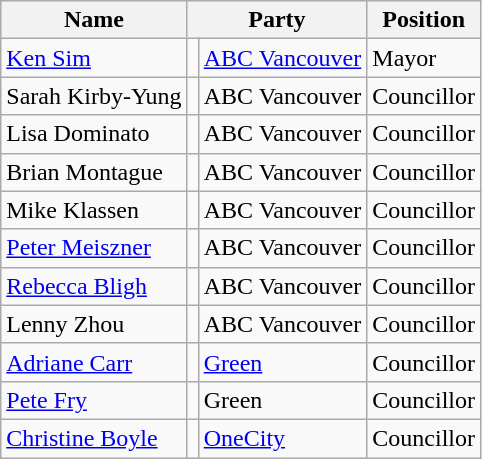<table class="wikitable sortable">
<tr>
<th>Name</th>
<th colspan="2">Party</th>
<th>Position</th>
</tr>
<tr>
<td data-sort-value="Sim, Ken"><a href='#'>Ken Sim</a></td>
<td></td>
<td><a href='#'>ABC Vancouver</a></td>
<td>Mayor</td>
</tr>
<tr>
<td data-sort-value="Kirby-Yung, Sarah">Sarah Kirby-Yung</td>
<td></td>
<td>ABC Vancouver</td>
<td>Councillor</td>
</tr>
<tr>
<td data-sort-value="Dominato, Lisa">Lisa Dominato</td>
<td></td>
<td>ABC Vancouver</td>
<td>Councillor</td>
</tr>
<tr>
<td data-sort-value="Montague, Brian">Brian Montague</td>
<td></td>
<td>ABC Vancouver</td>
<td>Councillor</td>
</tr>
<tr>
<td data-sort-value="Klassen, Mike">Mike Klassen</td>
<td></td>
<td>ABC Vancouver</td>
<td>Councillor</td>
</tr>
<tr>
<td data-sort-value="Meiszner, Peter"><a href='#'>Peter Meiszner</a></td>
<td></td>
<td>ABC Vancouver</td>
<td>Councillor</td>
</tr>
<tr>
<td data-sort-value="Bligh, Rebecca"><a href='#'>Rebecca Bligh</a></td>
<td></td>
<td>ABC Vancouver</td>
<td>Councillor</td>
</tr>
<tr>
<td data-sort-value="Zhou, Lenny">Lenny Zhou</td>
<td></td>
<td>ABC Vancouver</td>
<td>Councillor</td>
</tr>
<tr>
<td data-sort-value="Carr, Adriane"><a href='#'>Adriane Carr</a></td>
<td></td>
<td><a href='#'>Green</a></td>
<td>Councillor</td>
</tr>
<tr>
<td data-sort-value="Fry, Pete"><a href='#'>Pete Fry</a></td>
<td></td>
<td>Green</td>
<td>Councillor</td>
</tr>
<tr>
<td data-sort-value="Boyle, Christine"><a href='#'>Christine Boyle</a></td>
<td></td>
<td><a href='#'>OneCity</a></td>
<td>Councillor</td>
</tr>
</table>
